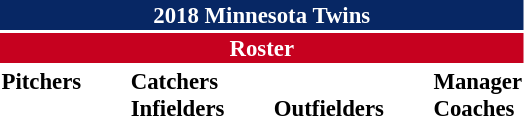<table class="toccolours" style="font-size: 95%;">
<tr>
<th colspan="10" style="background:#072764; color:#fff; text-align:center;">2018 Minnesota Twins</th>
</tr>
<tr>
<td colspan="10" style="background:#c6011f; color:white; text-align:center;"><strong>Roster</strong></td>
</tr>
<tr>
<td valign="top"><strong>Pitchers</strong><br>




























</td>
<td style="width:25px;"></td>
<td valign="top"><strong>Catchers</strong><br>





<strong>Infielders</strong>









</td>
<td style="width:25px;"></td>
<td valign="top"><br><strong>Outfielders</strong>







</td>
<td style="width:25px;"></td>
<td valign="top"><strong>Manager</strong><br>
<strong>Coaches</strong>
 
 
 
 
 
 
 
 
 
 </td>
</tr>
</table>
